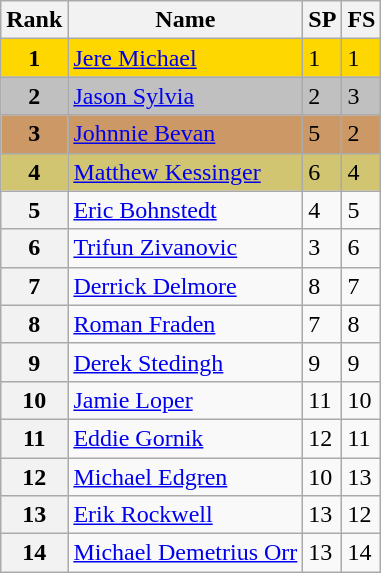<table class="wikitable">
<tr>
<th>Rank</th>
<th>Name</th>
<th>SP</th>
<th>FS</th>
</tr>
<tr bgcolor="gold">
<td align="center"><strong>1</strong></td>
<td><a href='#'>Jere Michael</a></td>
<td>1</td>
<td>1</td>
</tr>
<tr bgcolor="silver">
<td align="center"><strong>2</strong></td>
<td><a href='#'>Jason Sylvia</a></td>
<td>2</td>
<td>3</td>
</tr>
<tr bgcolor="cc9966">
<td align="center"><strong>3</strong></td>
<td><a href='#'>Johnnie Bevan</a></td>
<td>5</td>
<td>2</td>
</tr>
<tr bgcolor="#d1c571">
<td align="center"><strong>4</strong></td>
<td><a href='#'>Matthew Kessinger</a></td>
<td>6</td>
<td>4</td>
</tr>
<tr>
<th>5</th>
<td><a href='#'>Eric Bohnstedt</a></td>
<td>4</td>
<td>5</td>
</tr>
<tr>
<th>6</th>
<td><a href='#'>Trifun Zivanovic</a></td>
<td>3</td>
<td>6</td>
</tr>
<tr>
<th>7</th>
<td><a href='#'>Derrick Delmore</a></td>
<td>8</td>
<td>7</td>
</tr>
<tr>
<th>8</th>
<td><a href='#'>Roman Fraden</a></td>
<td>7</td>
<td>8</td>
</tr>
<tr>
<th>9</th>
<td><a href='#'>Derek Stedingh</a></td>
<td>9</td>
<td>9</td>
</tr>
<tr>
<th>10</th>
<td><a href='#'>Jamie Loper</a></td>
<td>11</td>
<td>10</td>
</tr>
<tr>
<th>11</th>
<td><a href='#'>Eddie Gornik</a></td>
<td>12</td>
<td>11</td>
</tr>
<tr>
<th>12</th>
<td><a href='#'>Michael Edgren</a></td>
<td>10</td>
<td>13</td>
</tr>
<tr>
<th>13</th>
<td><a href='#'>Erik Rockwell</a></td>
<td>13</td>
<td>12</td>
</tr>
<tr>
<th>14</th>
<td><a href='#'>Michael Demetrius Orr</a></td>
<td>13</td>
<td>14</td>
</tr>
</table>
